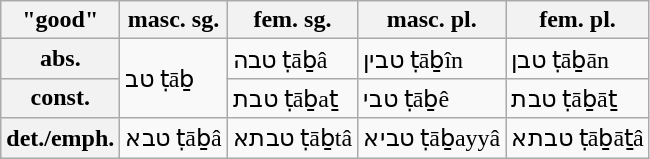<table class="wikitable">
<tr>
<th>"good"</th>
<th>masc. sg.</th>
<th>fem. sg.</th>
<th>masc. pl.</th>
<th>fem. pl.</th>
</tr>
<tr>
<th>abs.</th>
<td rowspan="2">טב ṭāḇ</td>
<td>טבה ṭāḇâ</td>
<td>טבין ṭāḇîn</td>
<td>טבן ṭāḇān</td>
</tr>
<tr>
<th>const.</th>
<td>טבת ṭāḇaṯ</td>
<td>טבי ṭāḇê</td>
<td>טבת ṭāḇāṯ</td>
</tr>
<tr>
<th>det./emph.</th>
<td>טבא ṭāḇâ</td>
<td>טבתא ṭāḇtâ</td>
<td>טביא ṭāḇayyâ</td>
<td>טבתא ṭāḇāṯâ</td>
</tr>
</table>
